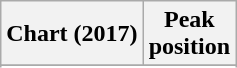<table class="wikitable sortable plainrowheaders" style="text-align:center">
<tr>
<th scope="col">Chart (2017)</th>
<th scope="col">Peak<br>position</th>
</tr>
<tr>
</tr>
<tr>
</tr>
</table>
